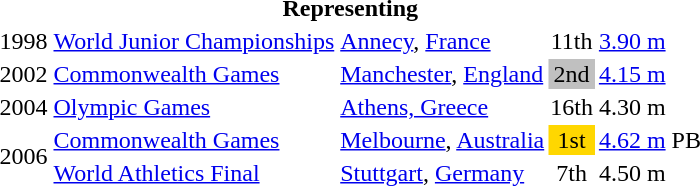<table>
<tr>
<th colspan="6">Representing </th>
</tr>
<tr>
<td>1998</td>
<td><a href='#'>World Junior Championships</a></td>
<td><a href='#'>Annecy</a>, <a href='#'>France</a></td>
<td align="center">11th</td>
<td><a href='#'>3.90 m</a></td>
</tr>
<tr>
<td>2002</td>
<td><a href='#'>Commonwealth Games</a></td>
<td><a href='#'>Manchester</a>, <a href='#'>England</a></td>
<td bgcolor="silver" align="center">2nd</td>
<td><a href='#'>4.15 m</a></td>
</tr>
<tr>
<td>2004</td>
<td><a href='#'>Olympic Games</a></td>
<td><a href='#'>Athens, Greece</a></td>
<td align="center">16th</td>
<td>4.30 m</td>
</tr>
<tr>
<td rowspan=2>2006</td>
<td><a href='#'>Commonwealth Games</a></td>
<td><a href='#'>Melbourne</a>, <a href='#'>Australia</a></td>
<td bgcolor="gold" align="center">1st</td>
<td><a href='#'>4.62 m</a> PB</td>
</tr>
<tr>
<td><a href='#'>World Athletics Final</a></td>
<td><a href='#'>Stuttgart</a>, <a href='#'>Germany</a></td>
<td align="center">7th</td>
<td>4.50 m</td>
</tr>
</table>
